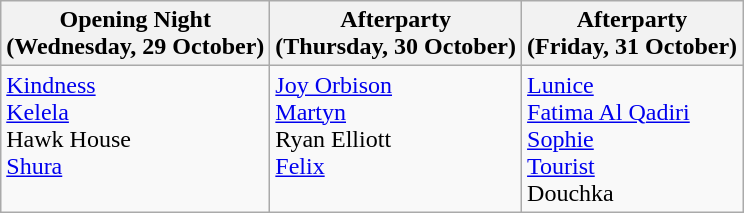<table class="wikitable">
<tr>
<th>Opening Night<br>(Wednesday, 29 October)</th>
<th>Afterparty<br>(Thursday, 30 October)</th>
<th>Afterparty<br>(Friday, 31 October)</th>
</tr>
<tr valign="top">
<td><a href='#'>Kindness</a><br><a href='#'>Kelela</a><br>Hawk House<br><a href='#'>Shura</a></td>
<td><a href='#'>Joy Orbison</a><br><a href='#'>Martyn</a><br>Ryan Elliott<br><a href='#'>Felix</a></td>
<td><a href='#'>Lunice</a><br><a href='#'>Fatima Al Qadiri</a><br><a href='#'>Sophie</a><br><a href='#'>Tourist</a><br>Douchka</td>
</tr>
</table>
